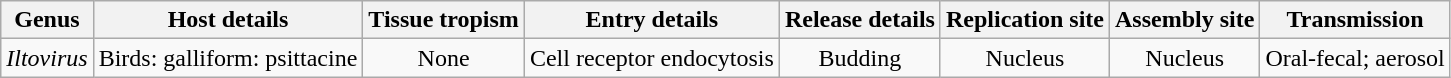<table class="wikitable sortable" style="text-align:center">
<tr>
<th>Genus</th>
<th>Host details</th>
<th>Tissue tropism</th>
<th>Entry details</th>
<th>Release details</th>
<th>Replication site</th>
<th>Assembly site</th>
<th>Transmission</th>
</tr>
<tr>
<td><em>Iltovirus</em></td>
<td>Birds: galliform: psittacine</td>
<td>None</td>
<td>Cell receptor endocytosis</td>
<td>Budding</td>
<td>Nucleus</td>
<td>Nucleus</td>
<td>Oral-fecal; aerosol</td>
</tr>
</table>
